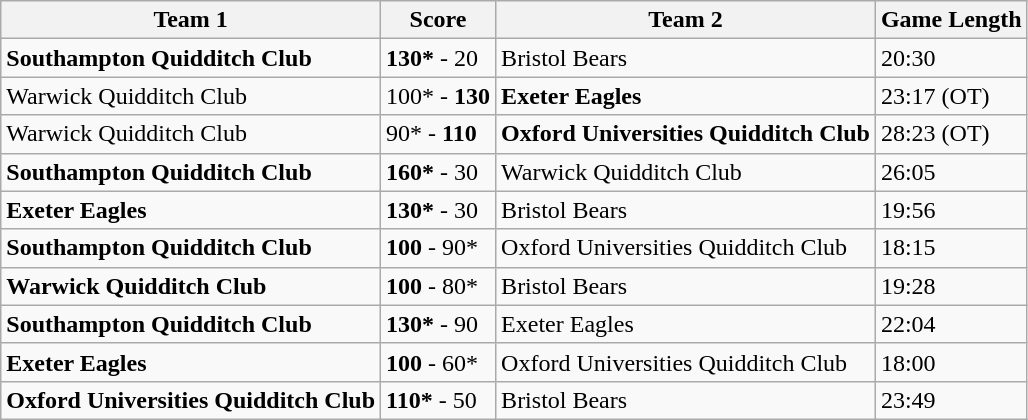<table class="wikitable">
<tr>
<th>Team 1</th>
<th>Score</th>
<th>Team 2</th>
<th>Game Length</th>
</tr>
<tr>
<td><strong>Southampton Quidditch Club</strong></td>
<td><strong>130*</strong> - 20</td>
<td>Bristol Bears</td>
<td>20:30</td>
</tr>
<tr>
<td>Warwick Quidditch Club</td>
<td>100* - <strong>130</strong></td>
<td><strong>Exeter Eagles</strong></td>
<td>23:17 (OT)</td>
</tr>
<tr>
<td>Warwick Quidditch Club</td>
<td>90* - <strong>110</strong></td>
<td><strong>Oxford Universities Quidditch Club</strong></td>
<td>28:23 (OT)</td>
</tr>
<tr>
<td><strong>Southampton Quidditch Club</strong></td>
<td><strong>160*</strong> - 30</td>
<td>Warwick Quidditch Club</td>
<td>26:05</td>
</tr>
<tr>
<td><strong>Exeter Eagles</strong></td>
<td><strong>130*</strong> - 30</td>
<td>Bristol Bears</td>
<td>19:56</td>
</tr>
<tr>
<td><strong>Southampton Quidditch Club</strong></td>
<td><strong>100</strong> - 90*</td>
<td>Oxford Universities Quidditch Club</td>
<td>18:15</td>
</tr>
<tr>
<td><strong>Warwick Quidditch Club</strong></td>
<td><strong>100</strong> - 80*</td>
<td>Bristol Bears</td>
<td>19:28</td>
</tr>
<tr>
<td><strong>Southampton Quidditch Club</strong></td>
<td><strong>130*</strong> - 90</td>
<td>Exeter Eagles</td>
<td>22:04</td>
</tr>
<tr>
<td><strong>Exeter Eagles</strong></td>
<td><strong>100</strong> - 60*</td>
<td>Oxford Universities Quidditch Club</td>
<td>18:00</td>
</tr>
<tr>
<td><strong>Oxford Universities Quidditch Club</strong></td>
<td><strong>110*</strong> - 50</td>
<td>Bristol Bears</td>
<td>23:49</td>
</tr>
</table>
